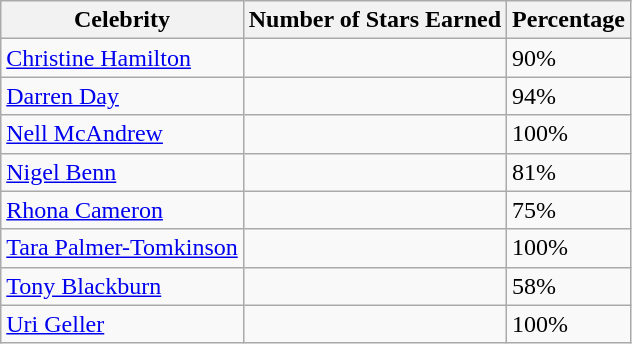<table class=wikitable >
<tr>
<th>Celebrity</th>
<th>Number of Stars Earned</th>
<th>Percentage</th>
</tr>
<tr>
<td><a href='#'>Christine Hamilton</a></td>
<td></td>
<td>90%</td>
</tr>
<tr>
<td><a href='#'>Darren Day</a></td>
<td></td>
<td>94%</td>
</tr>
<tr>
<td><a href='#'>Nell McAndrew</a></td>
<td></td>
<td>100%</td>
</tr>
<tr>
<td><a href='#'>Nigel Benn</a></td>
<td></td>
<td>81%</td>
</tr>
<tr>
<td><a href='#'>Rhona Cameron</a></td>
<td></td>
<td>75%</td>
</tr>
<tr>
<td><a href='#'>Tara Palmer-Tomkinson</a></td>
<td></td>
<td>100%</td>
</tr>
<tr>
<td><a href='#'>Tony Blackburn</a></td>
<td></td>
<td>58%</td>
</tr>
<tr>
<td><a href='#'>Uri Geller</a></td>
<td></td>
<td>100%</td>
</tr>
</table>
